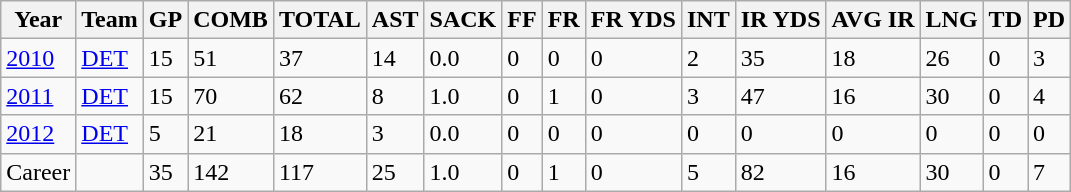<table class="wikitable">
<tr>
<th>Year</th>
<th>Team</th>
<th>GP</th>
<th>COMB</th>
<th>TOTAL</th>
<th>AST</th>
<th>SACK</th>
<th>FF</th>
<th>FR</th>
<th>FR YDS</th>
<th>INT</th>
<th>IR YDS</th>
<th>AVG IR</th>
<th>LNG</th>
<th>TD</th>
<th>PD</th>
</tr>
<tr>
<td><a href='#'>2010</a></td>
<td><a href='#'>DET</a></td>
<td>15</td>
<td>51</td>
<td>37</td>
<td>14</td>
<td>0.0</td>
<td>0</td>
<td>0</td>
<td>0</td>
<td>2</td>
<td>35</td>
<td>18</td>
<td>26</td>
<td>0</td>
<td>3</td>
</tr>
<tr>
<td><a href='#'>2011</a></td>
<td><a href='#'>DET</a></td>
<td>15</td>
<td>70</td>
<td>62</td>
<td>8</td>
<td>1.0</td>
<td>0</td>
<td>1</td>
<td>0</td>
<td>3</td>
<td>47</td>
<td>16</td>
<td>30</td>
<td>0</td>
<td>4</td>
</tr>
<tr>
<td><a href='#'>2012</a></td>
<td><a href='#'>DET</a></td>
<td>5</td>
<td>21</td>
<td>18</td>
<td>3</td>
<td>0.0</td>
<td>0</td>
<td>0</td>
<td>0</td>
<td>0</td>
<td>0</td>
<td>0</td>
<td>0</td>
<td>0</td>
<td>0</td>
</tr>
<tr>
<td>Career</td>
<td></td>
<td>35</td>
<td>142</td>
<td>117</td>
<td>25</td>
<td>1.0</td>
<td>0</td>
<td>1</td>
<td>0</td>
<td>5</td>
<td>82</td>
<td>16</td>
<td>30</td>
<td>0</td>
<td>7</td>
</tr>
</table>
